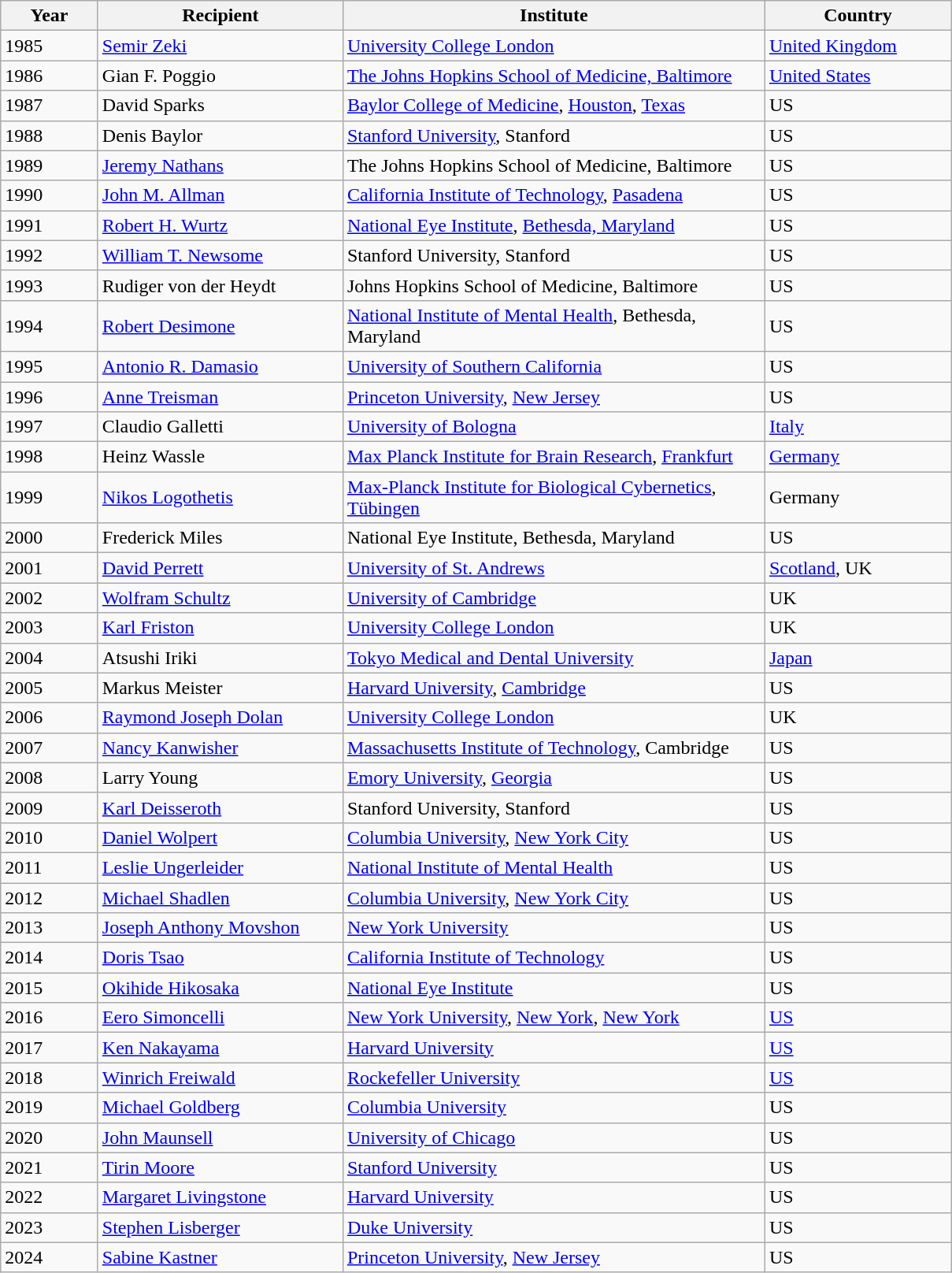<table class="wikitable sortable">
<tr>
<th scope="col" width="75px">Year</th>
<th scope="col" width="200px" class="unsortable">Recipient</th>
<th scope="col" width="350px" class="unsortable">Institute</th>
<th scope="col" width="150px" class="unsortable">Country</th>
</tr>
<tr>
<td>1985</td>
<td><a href='#'>Semir Zeki</a></td>
<td><a href='#'>University College London</a></td>
<td><a href='#'>United Kingdom</a></td>
</tr>
<tr>
<td>1986</td>
<td>Gian F. Poggio</td>
<td><a href='#'>The Johns Hopkins School of Medicine, Baltimore</a></td>
<td><a href='#'>United States</a></td>
</tr>
<tr>
<td>1987</td>
<td>David Sparks</td>
<td><a href='#'>Baylor College of Medicine</a>, <a href='#'>Houston</a>, <a href='#'>Texas</a></td>
<td>US</td>
</tr>
<tr>
<td>1988</td>
<td>Denis Baylor</td>
<td><a href='#'>Stanford University</a>, Stanford</td>
<td>US</td>
</tr>
<tr>
<td>1989</td>
<td><a href='#'>Jeremy Nathans</a></td>
<td>The Johns Hopkins School of Medicine, Baltimore</td>
<td>US</td>
</tr>
<tr>
<td>1990</td>
<td><a href='#'>John M. Allman</a></td>
<td><a href='#'>California Institute of Technology</a>, <a href='#'>Pasadena</a></td>
<td>US</td>
</tr>
<tr>
<td>1991</td>
<td><a href='#'>Robert H. Wurtz</a></td>
<td><a href='#'>National Eye Institute</a>, <a href='#'>Bethesda, Maryland</a></td>
<td>US</td>
</tr>
<tr>
<td>1992</td>
<td><a href='#'>William T. Newsome</a></td>
<td>Stanford University, Stanford</td>
<td>US</td>
</tr>
<tr>
<td>1993</td>
<td>Rudiger von der Heydt</td>
<td>Johns Hopkins School of Medicine, Baltimore</td>
<td>US</td>
</tr>
<tr>
<td>1994</td>
<td><a href='#'>Robert Desimone</a></td>
<td><a href='#'>National Institute of Mental Health</a>, Bethesda, Maryland</td>
<td>US</td>
</tr>
<tr>
<td>1995</td>
<td><a href='#'>Antonio R. Damasio</a></td>
<td><a href='#'>University of Southern California</a></td>
<td>US</td>
</tr>
<tr>
<td>1996</td>
<td><a href='#'>Anne Treisman</a></td>
<td><a href='#'>Princeton University</a>, <a href='#'>New Jersey</a></td>
<td>US</td>
</tr>
<tr>
<td>1997</td>
<td>Claudio Galletti</td>
<td><a href='#'>University of Bologna</a></td>
<td><a href='#'>Italy</a></td>
</tr>
<tr>
<td>1998</td>
<td>Heinz Wassle</td>
<td><a href='#'>Max Planck Institute for Brain Research</a>, <a href='#'>Frankfurt</a></td>
<td><a href='#'>Germany</a></td>
</tr>
<tr>
<td>1999</td>
<td><a href='#'>Nikos Logothetis</a></td>
<td><a href='#'>Max-Planck Institute for Biological Cybernetics</a>, <a href='#'>Tübingen</a></td>
<td>Germany</td>
</tr>
<tr>
<td>2000</td>
<td>Frederick Miles</td>
<td>National Eye Institute, Bethesda, Maryland</td>
<td>US</td>
</tr>
<tr>
<td>2001</td>
<td><a href='#'>David Perrett</a></td>
<td><a href='#'>University of St. Andrews</a></td>
<td><a href='#'>Scotland</a>, UK</td>
</tr>
<tr>
<td>2002</td>
<td><a href='#'>Wolfram Schultz</a></td>
<td><a href='#'>University of Cambridge</a></td>
<td>UK</td>
</tr>
<tr>
<td>2003</td>
<td><a href='#'>Karl Friston</a></td>
<td><a href='#'>University College London</a></td>
<td>UK</td>
</tr>
<tr>
<td>2004</td>
<td>Atsushi Iriki</td>
<td><a href='#'>Tokyo Medical and Dental University</a></td>
<td><a href='#'>Japan</a></td>
</tr>
<tr>
<td>2005</td>
<td>Markus Meister</td>
<td><a href='#'>Harvard University</a>, <a href='#'>Cambridge</a></td>
<td>US</td>
</tr>
<tr>
<td>2006</td>
<td><a href='#'>Raymond Joseph Dolan</a></td>
<td><a href='#'>University College London</a></td>
<td>UK</td>
</tr>
<tr>
<td>2007</td>
<td><a href='#'>Nancy Kanwisher</a></td>
<td><a href='#'>Massachusetts Institute of Technology</a>, Cambridge</td>
<td>US</td>
</tr>
<tr>
<td>2008</td>
<td>Larry Young</td>
<td><a href='#'>Emory University</a>, <a href='#'>Georgia</a></td>
<td>US</td>
</tr>
<tr>
<td>2009</td>
<td><a href='#'>Karl Deisseroth</a></td>
<td>Stanford University, Stanford</td>
<td>US</td>
</tr>
<tr>
<td>2010</td>
<td><a href='#'>Daniel Wolpert</a></td>
<td><a href='#'>Columbia University</a>, <a href='#'>New York City</a></td>
<td>US</td>
</tr>
<tr>
<td>2011</td>
<td><a href='#'>Leslie Ungerleider</a></td>
<td><a href='#'>National Institute of Mental Health</a></td>
<td>US</td>
</tr>
<tr>
<td>2012</td>
<td><a href='#'>Michael Shadlen</a></td>
<td><a href='#'>Columbia University</a>, <a href='#'>New York City</a></td>
<td>US</td>
</tr>
<tr>
<td>2013</td>
<td><a href='#'>Joseph Anthony Movshon</a></td>
<td><a href='#'>New York University</a></td>
<td>US</td>
</tr>
<tr>
<td>2014</td>
<td><a href='#'>Doris Tsao</a></td>
<td><a href='#'>California Institute of Technology</a></td>
<td>US</td>
</tr>
<tr>
<td>2015</td>
<td><a href='#'>Okihide Hikosaka</a></td>
<td><a href='#'>National Eye Institute</a></td>
<td>US</td>
</tr>
<tr>
<td>2016</td>
<td><a href='#'>Eero Simoncelli</a></td>
<td><a href='#'>New York University</a>, <a href='#'>New York</a>, <a href='#'>New York</a></td>
<td><a href='#'>US</a></td>
</tr>
<tr>
<td>2017</td>
<td><a href='#'>Ken Nakayama</a></td>
<td><a href='#'>Harvard University</a></td>
<td><a href='#'>US</a></td>
</tr>
<tr>
<td>2018</td>
<td><a href='#'>Winrich Freiwald</a></td>
<td><a href='#'>Rockefeller University</a></td>
<td><a href='#'>US</a></td>
</tr>
<tr>
<td>2019</td>
<td><a href='#'>Michael Goldberg</a></td>
<td><a href='#'>Columbia University</a></td>
<td>US</td>
</tr>
<tr>
<td>2020</td>
<td><a href='#'>John Maunsell</a></td>
<td><a href='#'>University of Chicago</a></td>
<td>US</td>
</tr>
<tr>
<td>2021</td>
<td><a href='#'>Tirin Moore</a></td>
<td><a href='#'>Stanford University</a></td>
<td>US</td>
</tr>
<tr>
<td>2022</td>
<td><a href='#'>Margaret Livingstone</a></td>
<td><a href='#'>Harvard University</a></td>
<td>US</td>
</tr>
<tr>
<td>2023</td>
<td><a href='#'>Stephen Lisberger</a></td>
<td><a href='#'>Duke University</a></td>
<td>US</td>
</tr>
<tr>
<td>2024</td>
<td><a href='#'>Sabine Kastner</a></td>
<td><a href='#'>Princeton University</a>, <a href='#'>New Jersey</a></td>
<td>US</td>
</tr>
</table>
